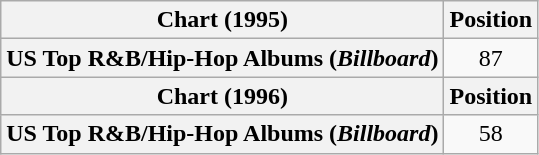<table class="wikitable plainrowheaders" style="text-align:center">
<tr>
<th scope="col">Chart (1995)</th>
<th scope="col">Position</th>
</tr>
<tr>
<th scope="row">US Top R&B/Hip-Hop Albums (<em>Billboard</em>)</th>
<td>87</td>
</tr>
<tr>
<th scope="col">Chart (1996)</th>
<th scope="col">Position</th>
</tr>
<tr>
<th scope="row">US Top R&B/Hip-Hop Albums (<em>Billboard</em>)</th>
<td>58</td>
</tr>
</table>
